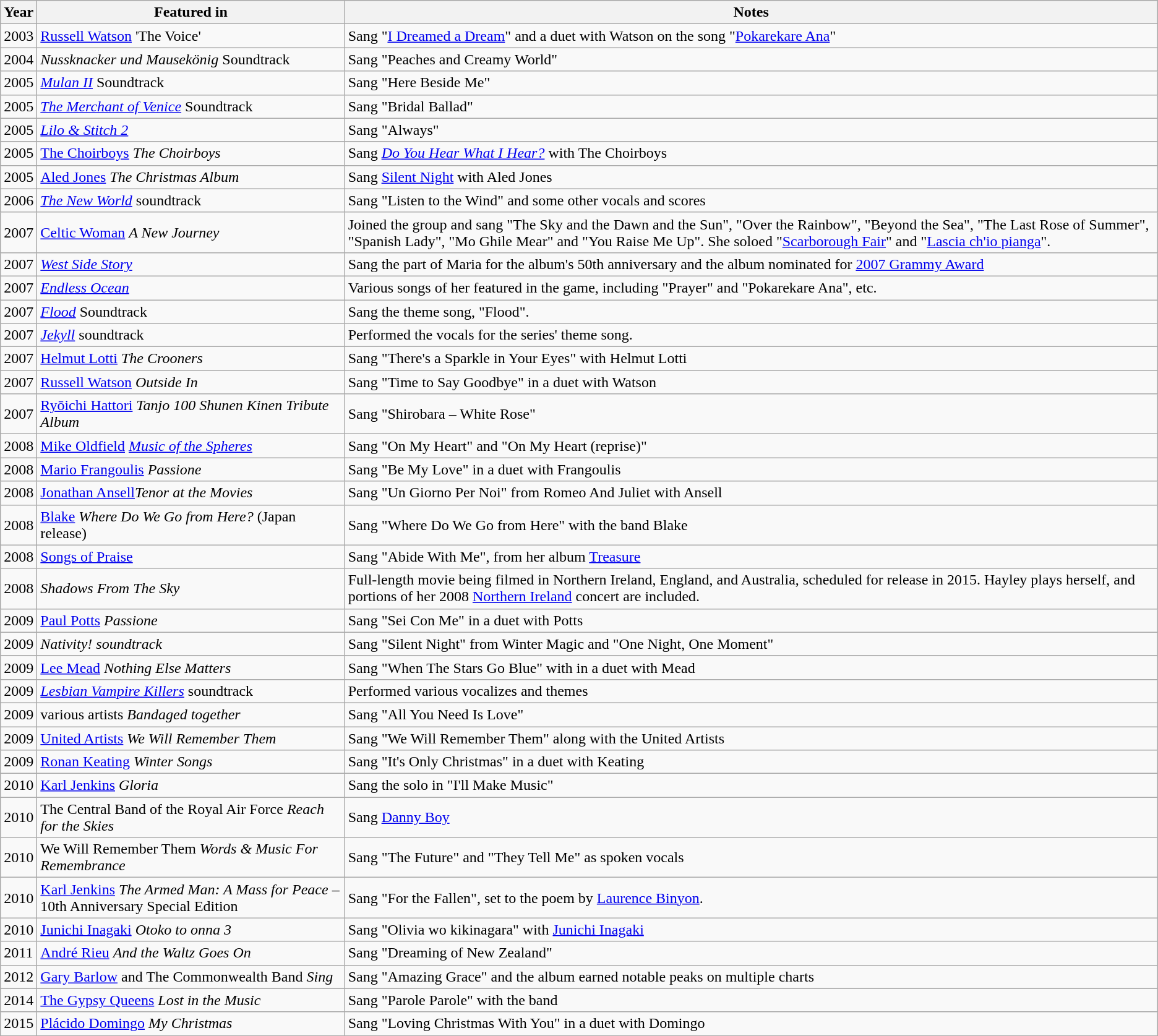<table class="wikitable">
<tr>
<th>Year</th>
<th>Featured in</th>
<th>Notes</th>
</tr>
<tr>
<td>2003</td>
<td><a href='#'>Russell Watson</a> 'The Voice'</td>
<td>Sang "<a href='#'>I Dreamed a Dream</a>" and a duet with Watson on the song "<a href='#'>Pokarekare Ana</a>"</td>
</tr>
<tr>
<td>2004</td>
<td><em>Nussknacker und Mausekönig</em> Soundtrack</td>
<td>Sang "Peaches and Creamy World"</td>
</tr>
<tr>
<td>2005</td>
<td><em><a href='#'>Mulan II</a></em> Soundtrack</td>
<td>Sang "Here Beside Me"</td>
</tr>
<tr>
<td>2005</td>
<td><em><a href='#'>The Merchant of Venice</a></em> Soundtrack</td>
<td>Sang "Bridal Ballad"</td>
</tr>
<tr>
<td>2005</td>
<td><em><a href='#'>Lilo & Stitch 2</a></em></td>
<td>Sang "Always"</td>
</tr>
<tr>
<td>2005</td>
<td><a href='#'>The Choirboys</a> <em>The Choirboys</em></td>
<td>Sang <em><a href='#'>Do You Hear What I Hear?</a></em> with The Choirboys</td>
</tr>
<tr>
<td>2005</td>
<td><a href='#'>Aled Jones</a> <em>The Christmas Album</em></td>
<td>Sang <a href='#'>Silent Night</a> with Aled Jones</td>
</tr>
<tr>
<td>2006</td>
<td><em><a href='#'>The New World</a></em> soundtrack</td>
<td>Sang "Listen to the Wind" and some other vocals and scores</td>
</tr>
<tr>
<td>2007</td>
<td><a href='#'>Celtic Woman</a> <em>A New Journey</em></td>
<td>Joined the group and sang "The Sky and the Dawn and the Sun", "Over the Rainbow", "Beyond the Sea", "The Last Rose of Summer", "Spanish Lady", "Mo Ghile Mear" and "You Raise Me Up". She soloed "<a href='#'>Scarborough Fair</a>" and "<a href='#'>Lascia ch'io pianga</a>".</td>
</tr>
<tr>
<td>2007</td>
<td><em><a href='#'>West Side Story</a></em></td>
<td>Sang the part of Maria for the album's 50th anniversary and the album nominated for <a href='#'>2007 Grammy Award</a></td>
</tr>
<tr>
<td>2007</td>
<td><em><a href='#'>Endless Ocean</a></em></td>
<td>Various songs of her featured in the game, including "Prayer" and "Pokarekare Ana", etc.</td>
</tr>
<tr>
<td>2007</td>
<td><em><a href='#'>Flood</a></em> Soundtrack</td>
<td>Sang the theme song, "Flood".</td>
</tr>
<tr>
<td>2007</td>
<td><em><a href='#'>Jekyll</a></em> soundtrack</td>
<td>Performed the vocals for the series' theme song.</td>
</tr>
<tr>
<td>2007</td>
<td><a href='#'>Helmut Lotti</a> <em>The Crooners</em></td>
<td>Sang "There's a Sparkle in Your Eyes" with Helmut Lotti</td>
</tr>
<tr>
<td>2007</td>
<td><a href='#'>Russell Watson</a> <em>Outside In</em></td>
<td>Sang "Time to Say Goodbye" in a duet with Watson</td>
</tr>
<tr>
<td>2007</td>
<td><a href='#'>Ryōichi Hattori</a> <em>Tanjo 100 Shunen Kinen Tribute Album</em></td>
<td>Sang "Shirobara – White Rose"</td>
</tr>
<tr>
<td>2008</td>
<td><a href='#'>Mike Oldfield</a> <em><a href='#'>Music of the Spheres</a></em></td>
<td>Sang "On My Heart" and "On My Heart (reprise)"</td>
</tr>
<tr>
<td>2008</td>
<td><a href='#'>Mario Frangoulis</a> <em>Passione</em></td>
<td>Sang "Be My Love" in a duet with Frangoulis</td>
</tr>
<tr>
<td>2008</td>
<td><a href='#'>Jonathan Ansell</a><em>Tenor at the Movies</em></td>
<td>Sang "Un Giorno Per Noi" from Romeo And Juliet with Ansell</td>
</tr>
<tr>
<td>2008</td>
<td><a href='#'>Blake</a> <em>Where Do We Go from Here?</em> (Japan release)</td>
<td>Sang "Where Do We Go from Here" with the band Blake</td>
</tr>
<tr>
<td>2008</td>
<td><a href='#'>Songs of Praise</a></td>
<td>Sang "Abide With Me", from her album <a href='#'>Treasure</a></td>
</tr>
<tr>
<td>2008</td>
<td><em>Shadows From The Sky</em></td>
<td>Full-length movie being filmed in Northern Ireland, England, and Australia, scheduled for release in 2015. Hayley plays herself, and portions of her 2008 <a href='#'>Northern Ireland</a> concert are included.</td>
</tr>
<tr>
<td>2009</td>
<td><a href='#'>Paul Potts</a> <em>Passione</em></td>
<td>Sang "Sei Con Me" in a duet with Potts</td>
</tr>
<tr>
<td>2009</td>
<td><em>Nativity! soundtrack</em></td>
<td>Sang "Silent Night" from Winter Magic and "One Night, One Moment"</td>
</tr>
<tr>
<td>2009</td>
<td><a href='#'>Lee Mead</a> <em>Nothing Else Matters</em></td>
<td>Sang "When The Stars Go Blue" with in a duet with Mead</td>
</tr>
<tr>
<td>2009</td>
<td><em><a href='#'>Lesbian Vampire Killers</a></em> soundtrack</td>
<td>Performed various vocalizes and themes</td>
</tr>
<tr>
<td>2009</td>
<td>various artists <em>Bandaged together</em></td>
<td>Sang "All You Need Is Love"</td>
</tr>
<tr>
<td>2009</td>
<td><a href='#'>United Artists</a> <em>We Will Remember Them</em></td>
<td>Sang "We Will Remember Them" along with the United Artists</td>
</tr>
<tr>
<td>2009</td>
<td><a href='#'>Ronan Keating</a> <em>Winter Songs</em></td>
<td>Sang "It's Only Christmas" in a duet with Keating</td>
</tr>
<tr>
<td>2010</td>
<td><a href='#'>Karl Jenkins</a> <em>Gloria</em></td>
<td>Sang the solo in "I'll Make Music"</td>
</tr>
<tr>
<td>2010</td>
<td>The Central Band of the Royal Air Force <em>Reach for the Skies</em></td>
<td>Sang <a href='#'>Danny Boy</a></td>
</tr>
<tr>
<td>2010</td>
<td>We Will Remember Them <em>Words & Music For Remembrance</em></td>
<td>Sang "The Future" and "They Tell Me" as spoken vocals</td>
</tr>
<tr>
<td>2010</td>
<td><a href='#'>Karl Jenkins</a> <em>The Armed Man: A Mass for Peace</em> – 10th Anniversary Special Edition</td>
<td>Sang "For the Fallen", set to the poem by <a href='#'>Laurence Binyon</a>.</td>
</tr>
<tr>
<td>2010</td>
<td><a href='#'>Junichi Inagaki</a> <em>Otoko to onna 3</em></td>
<td>Sang "Olivia wo kikinagara" with <a href='#'>Junichi Inagaki</a></td>
</tr>
<tr>
<td>2011</td>
<td><a href='#'>André Rieu</a> <em>And the Waltz Goes On</em></td>
<td>Sang "Dreaming of New Zealand"</td>
</tr>
<tr>
<td>2012</td>
<td><a href='#'>Gary Barlow</a> and The Commonwealth Band <em>Sing</em></td>
<td>Sang "Amazing Grace" and the album earned notable peaks on multiple charts</td>
</tr>
<tr>
<td>2014</td>
<td><a href='#'>The Gypsy Queens</a> <em>Lost in the Music</em></td>
<td>Sang "Parole Parole" with the band</td>
</tr>
<tr>
<td>2015</td>
<td><a href='#'>Plácido Domingo</a> <em>My Christmas</em></td>
<td>Sang "Loving Christmas With You" in a duet with Domingo</td>
</tr>
</table>
